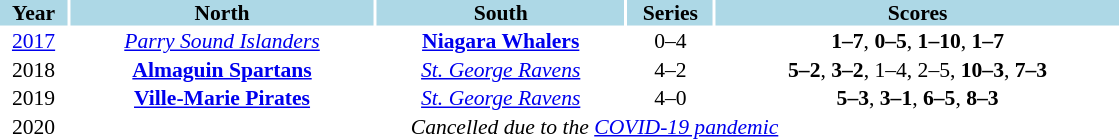<table cellpadding="0" width="750px" style="font-size: 90%; text-align:center">
<tr bgcolor="#ADD8E6">
<th style= width="33">Year</th>
<th style= width="150">North</th>
<th style= width="150">South</th>
<th style= width="25">Series</th>
<th style= width="175">Scores</th>
</tr>
<tr>
<td><a href='#'>2017</a></td>
<td><em><a href='#'>Parry Sound Islanders</a></em></td>
<td><strong><a href='#'>Niagara Whalers</a></strong></td>
<td>0–4</td>
<td><strong>1–7</strong>, <strong>0–5</strong>, <strong>1–10</strong>, <strong>1–7</strong></td>
</tr>
<tr>
<td>2018</td>
<td><strong><a href='#'>Almaguin Spartans</a></strong></td>
<td><em><a href='#'>St. George Ravens</a></em></td>
<td>4–2</td>
<td><strong>5–2</strong>, <strong>3–2</strong>, 1–4, 2–5, <strong>10–3</strong>, <strong>7–3</strong></td>
</tr>
<tr>
<td>2019</td>
<td><strong><a href='#'>Ville-Marie Pirates</a></strong></td>
<td><em><a href='#'>St. George Ravens</a></em></td>
<td>4–0</td>
<td><strong>5–3</strong>, <strong>3–1</strong>, <strong>6–5</strong>, <strong>8–3</strong></td>
</tr>
<tr>
<td>2020</td>
<td colspan=4><em>Cancelled due to the <a href='#'>COVID-19 pandemic</a></em></td>
</tr>
</table>
